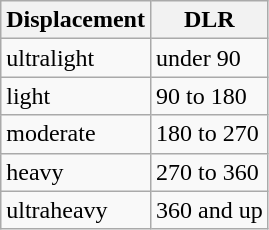<table class="wikitable">
<tr>
<th>Displacement</th>
<th>DLR</th>
</tr>
<tr>
<td>ultralight</td>
<td>under 90</td>
</tr>
<tr>
<td>light</td>
<td>90 to 180</td>
</tr>
<tr>
<td>moderate</td>
<td>180 to 270</td>
</tr>
<tr>
<td>heavy</td>
<td>270 to 360</td>
</tr>
<tr>
<td>ultraheavy</td>
<td>360 and up</td>
</tr>
</table>
